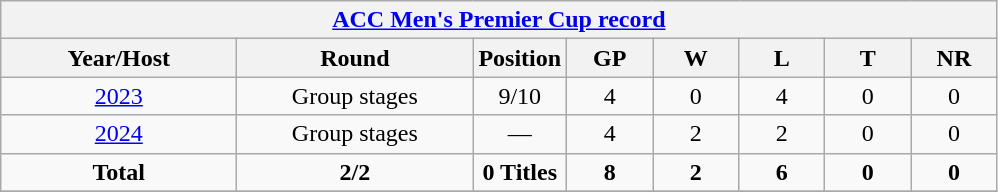<table class="wikitable" style="text-align: center;">
<tr>
<th colspan=8><a href='#'>ACC Men's Premier Cup record</a></th>
</tr>
<tr>
<th width=150>Year/Host</th>
<th width=150>Round</th>
<th width=50>Position</th>
<th width=50>GP</th>
<th width=50>W</th>
<th width=50>L</th>
<th width=50>T</th>
<th width=50>NR</th>
</tr>
<tr>
<td> <a href='#'>2023</a></td>
<td>Group stages</td>
<td>9/10</td>
<td>4</td>
<td>0</td>
<td>4</td>
<td>0</td>
<td>0</td>
</tr>
<tr>
<td> <a href='#'>2024</a></td>
<td>Group stages</td>
<td>—</td>
<td>4</td>
<td>2</td>
<td>2</td>
<td>0</td>
<td>0</td>
</tr>
<tr>
<td><strong>Total</strong></td>
<td><strong>2/2</strong></td>
<td><strong>0 Titles</strong></td>
<td><strong>8</strong></td>
<td><strong>2</strong></td>
<td><strong>6</strong></td>
<td><strong>0</strong></td>
<td><strong>0</strong></td>
</tr>
<tr>
</tr>
</table>
